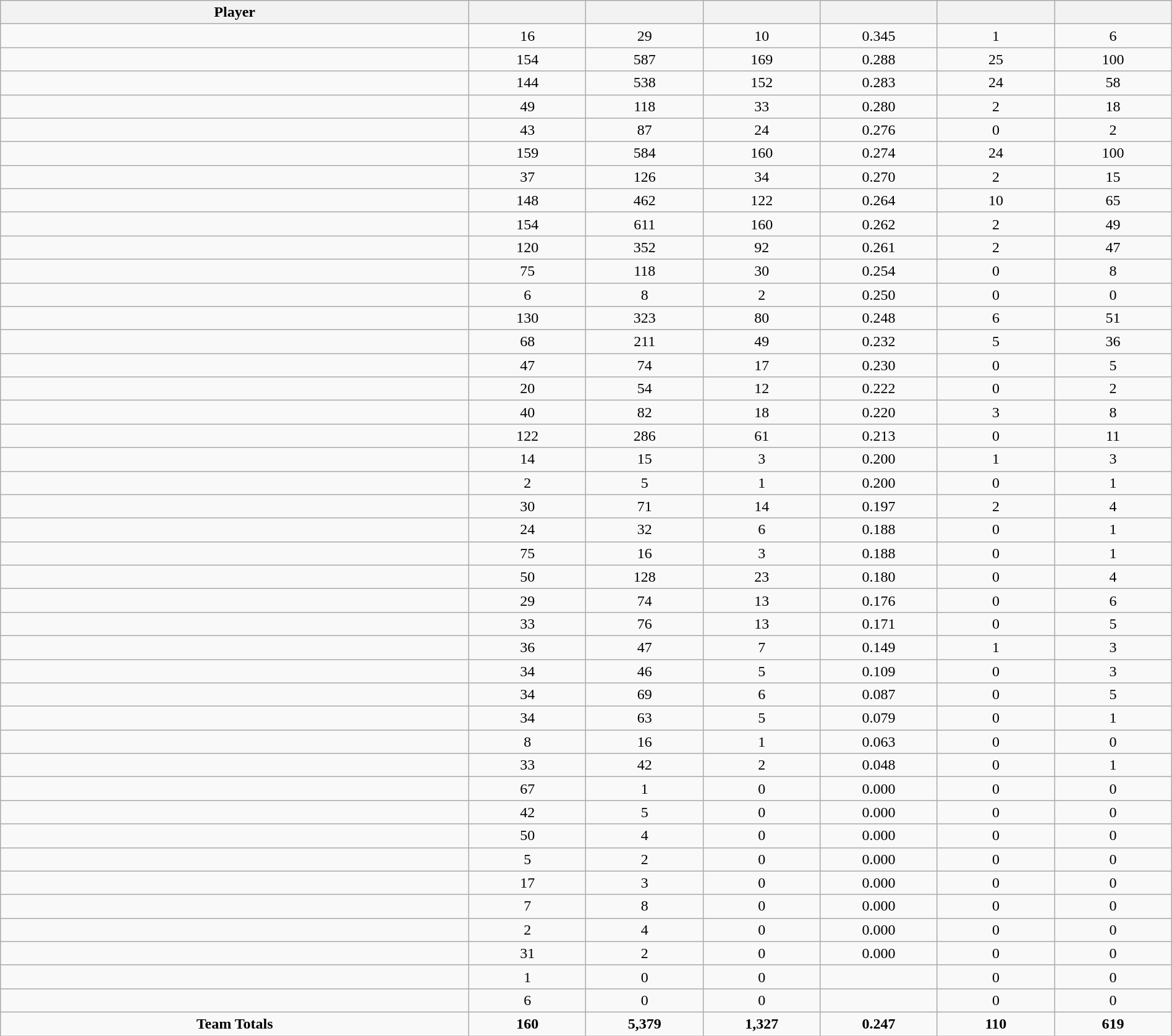<table class="wikitable sortable"  style="text-align:center; width:100%;">
<tr>
<th style="width:40%;">Player</th>
<th style="width:10%;"></th>
<th style="width:10%;"></th>
<th style="width:10%;"></th>
<th style="width:10%;"></th>
<th style="width:10%;"></th>
<th style="width:10%;"></th>
</tr>
<tr>
<td></td>
<td>16</td>
<td>29</td>
<td>10</td>
<td>0.345</td>
<td>1</td>
<td>6</td>
</tr>
<tr>
<td></td>
<td>154</td>
<td>587</td>
<td>169</td>
<td>0.288</td>
<td>25</td>
<td>100</td>
</tr>
<tr>
<td></td>
<td>144</td>
<td>538</td>
<td>152</td>
<td>0.283</td>
<td>24</td>
<td>58</td>
</tr>
<tr>
<td></td>
<td>49</td>
<td>118</td>
<td>33</td>
<td>0.280</td>
<td>2</td>
<td>18</td>
</tr>
<tr>
<td></td>
<td>43</td>
<td>87</td>
<td>24</td>
<td>0.276</td>
<td>0</td>
<td>2</td>
</tr>
<tr>
<td></td>
<td>159</td>
<td>584</td>
<td>160</td>
<td>0.274</td>
<td>24</td>
<td>100</td>
</tr>
<tr>
<td></td>
<td>37</td>
<td>126</td>
<td>34</td>
<td>0.270</td>
<td>2</td>
<td>15</td>
</tr>
<tr>
<td></td>
<td>148</td>
<td>462</td>
<td>122</td>
<td>0.264</td>
<td>10</td>
<td>65</td>
</tr>
<tr>
<td></td>
<td>154</td>
<td>611</td>
<td>160</td>
<td>0.262</td>
<td>2</td>
<td>49</td>
</tr>
<tr>
<td></td>
<td>120</td>
<td>352</td>
<td>92</td>
<td>0.261</td>
<td>2</td>
<td>47</td>
</tr>
<tr>
<td></td>
<td>75</td>
<td>118</td>
<td>30</td>
<td>0.254</td>
<td>0</td>
<td>8</td>
</tr>
<tr>
<td></td>
<td>6</td>
<td>8</td>
<td>2</td>
<td>0.250</td>
<td>0</td>
<td>0</td>
</tr>
<tr>
<td></td>
<td>130</td>
<td>323</td>
<td>80</td>
<td>0.248</td>
<td>6</td>
<td>51</td>
</tr>
<tr>
<td></td>
<td>68</td>
<td>211</td>
<td>49</td>
<td>0.232</td>
<td>5</td>
<td>36</td>
</tr>
<tr>
<td></td>
<td>47</td>
<td>74</td>
<td>17</td>
<td>0.230</td>
<td>0</td>
<td>5</td>
</tr>
<tr>
<td></td>
<td>20</td>
<td>54</td>
<td>12</td>
<td>0.222</td>
<td>0</td>
<td>2</td>
</tr>
<tr>
<td></td>
<td>40</td>
<td>82</td>
<td>18</td>
<td>0.220</td>
<td>3</td>
<td>8</td>
</tr>
<tr>
<td></td>
<td>122</td>
<td>286</td>
<td>61</td>
<td>0.213</td>
<td>0</td>
<td>11</td>
</tr>
<tr>
<td></td>
<td>14</td>
<td>15</td>
<td>3</td>
<td>0.200</td>
<td>1</td>
<td>3</td>
</tr>
<tr>
<td></td>
<td>2</td>
<td>5</td>
<td>1</td>
<td>0.200</td>
<td>0</td>
<td>1</td>
</tr>
<tr>
<td></td>
<td>30</td>
<td>71</td>
<td>14</td>
<td>0.197</td>
<td>2</td>
<td>4</td>
</tr>
<tr>
<td></td>
<td>24</td>
<td>32</td>
<td>6</td>
<td>0.188</td>
<td>0</td>
<td>1</td>
</tr>
<tr>
<td></td>
<td>75</td>
<td>16</td>
<td>3</td>
<td>0.188</td>
<td>0</td>
<td>1</td>
</tr>
<tr>
<td></td>
<td>50</td>
<td>128</td>
<td>23</td>
<td>0.180</td>
<td>0</td>
<td>4</td>
</tr>
<tr>
<td></td>
<td>29</td>
<td>74</td>
<td>13</td>
<td>0.176</td>
<td>0</td>
<td>6</td>
</tr>
<tr>
<td></td>
<td>33</td>
<td>76</td>
<td>13</td>
<td>0.171</td>
<td>0</td>
<td>5</td>
</tr>
<tr>
<td></td>
<td>36</td>
<td>47</td>
<td>7</td>
<td>0.149</td>
<td>1</td>
<td>3</td>
</tr>
<tr>
<td></td>
<td>34</td>
<td>46</td>
<td>5</td>
<td>0.109</td>
<td>0</td>
<td>3</td>
</tr>
<tr>
<td></td>
<td>34</td>
<td>69</td>
<td>6</td>
<td>0.087</td>
<td>0</td>
<td>5</td>
</tr>
<tr>
<td></td>
<td>34</td>
<td>63</td>
<td>5</td>
<td>0.079</td>
<td>0</td>
<td>1</td>
</tr>
<tr>
<td></td>
<td>8</td>
<td>16</td>
<td>1</td>
<td>0.063</td>
<td>0</td>
<td>0</td>
</tr>
<tr>
<td></td>
<td>33</td>
<td>42</td>
<td>2</td>
<td>0.048</td>
<td>0</td>
<td>1</td>
</tr>
<tr>
<td></td>
<td>67</td>
<td>1</td>
<td>0</td>
<td>0.000</td>
<td>0</td>
<td>0</td>
</tr>
<tr>
<td></td>
<td>42</td>
<td>5</td>
<td>0</td>
<td>0.000</td>
<td>0</td>
<td>0</td>
</tr>
<tr>
<td></td>
<td>50</td>
<td>4</td>
<td>0</td>
<td>0.000</td>
<td>0</td>
<td>0</td>
</tr>
<tr>
<td></td>
<td>5</td>
<td>2</td>
<td>0</td>
<td>0.000</td>
<td>0</td>
<td>0</td>
</tr>
<tr>
<td></td>
<td>17</td>
<td>3</td>
<td>0</td>
<td>0.000</td>
<td>0</td>
<td>0</td>
</tr>
<tr>
<td></td>
<td>7</td>
<td>8</td>
<td>0</td>
<td>0.000</td>
<td>0</td>
<td>0</td>
</tr>
<tr>
<td></td>
<td>2</td>
<td>4</td>
<td>0</td>
<td>0.000</td>
<td>0</td>
<td>0</td>
</tr>
<tr>
<td></td>
<td>31</td>
<td>2</td>
<td>0</td>
<td>0.000</td>
<td>0</td>
<td>0</td>
</tr>
<tr>
<td></td>
<td>1</td>
<td>0</td>
<td>0</td>
<td></td>
<td>0</td>
<td>0</td>
</tr>
<tr>
<td></td>
<td>6</td>
<td>0</td>
<td>0</td>
<td></td>
<td>0</td>
<td>0</td>
</tr>
<tr>
<td><strong>Team Totals</strong></td>
<td><strong>160</strong></td>
<td><strong>5,379</strong></td>
<td><strong>1,327</strong></td>
<td><strong>0.247</strong></td>
<td><strong>110</strong></td>
<td><strong>619</strong></td>
</tr>
</table>
